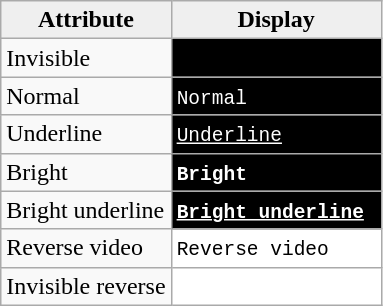<table class="wikitable">
<tr>
<th style="background:#efefef;">Attribute</th>
<th style="background:#efefef;">Display</th>
</tr>
<tr>
<td>Invisible</td>
<td style="color: black; background-color: black"><samp>Invisible</samp></td>
</tr>
<tr>
<td>Normal</td>
<td style="color: #ffffff; background-color: black"><samp>Normal</samp></td>
</tr>
<tr>
<td>Underline</td>
<td style="color: #ffffff; background-color: black"><samp><u>Underline</u></samp></td>
</tr>
<tr>
<td>Bright</td>
<td style="color: #ffffff; background-color: black"><samp><strong>Bright</strong></samp></td>
</tr>
<tr>
<td>Bright underline</td>
<td style="color: #ffffff; background-color: black"><samp><strong><u>Bright underline</u></strong></samp></td>
</tr>
<tr>
<td>Reverse video</td>
<td style="color: black; background-color: #ffffff"><samp>Reverse video</samp></td>
</tr>
<tr>
<td>Invisible reverse</td>
<td style="color: #ffffff; background-color: #ffffff"><samp>Invisible reverse</samp></td>
</tr>
</table>
